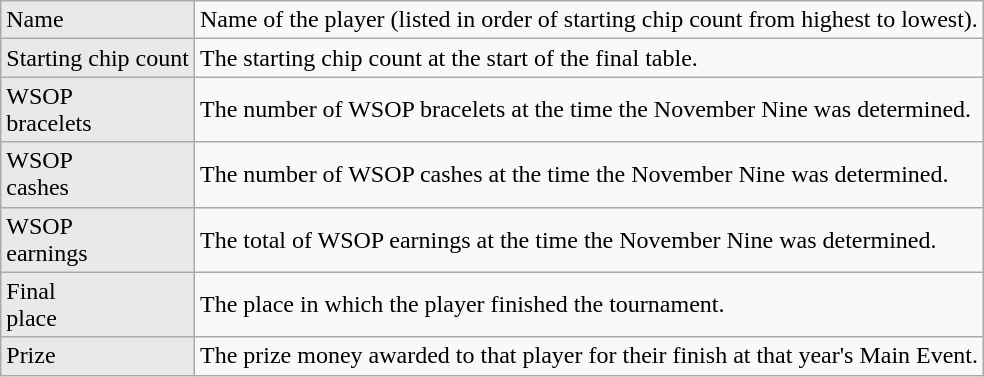<table class="wikitable">
<tr>
<td bgcolor="#E9E9E9">Name</td>
<td>Name of the player (listed in order of starting chip count from highest to lowest).</td>
</tr>
<tr>
<td bgcolor="#E9E9E9">Starting chip count</td>
<td>The starting chip count at the start of the final table.</td>
</tr>
<tr>
<td bgcolor="#E9E9E9">WSOP<br>bracelets</td>
<td>The number of WSOP bracelets at the time the November Nine was determined.</td>
</tr>
<tr>
<td bgcolor="#E9E9E9">WSOP<br>cashes</td>
<td>The number of WSOP cashes at the time the November Nine was determined.</td>
</tr>
<tr>
<td bgcolor="#E9E9E9">WSOP<br>earnings</td>
<td>The total of WSOP earnings at the time the November Nine was determined.</td>
</tr>
<tr>
<td bgcolor="#E9E9E9">Final<br>place</td>
<td>The place in which the player finished the tournament.</td>
</tr>
<tr>
<td bgcolor="#E9E9E9">Prize</td>
<td>The prize money awarded to that player for their finish at that year's Main Event.</td>
</tr>
</table>
